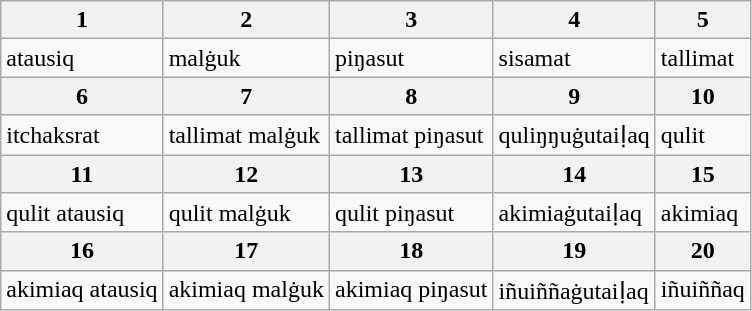<table class=wikitable>
<tr>
<th>1</th>
<th>2</th>
<th>3</th>
<th>4</th>
<th>5</th>
</tr>
<tr>
<td>atausiq</td>
<td>malġuk</td>
<td>piŋasut</td>
<td>sisamat</td>
<td>tallimat</td>
</tr>
<tr>
<th>6</th>
<th>7</th>
<th>8</th>
<th>9</th>
<th>10</th>
</tr>
<tr>
<td>itchaksrat</td>
<td>tallimat malġuk</td>
<td>tallimat piŋasut</td>
<td>quliŋŋuġutaiḷaq</td>
<td>qulit</td>
</tr>
<tr>
<th>11</th>
<th>12</th>
<th>13</th>
<th>14</th>
<th>15</th>
</tr>
<tr>
<td>qulit atausiq</td>
<td>qulit malġuk</td>
<td>qulit piŋasut</td>
<td>akimiaġutaiḷaq</td>
<td>akimiaq</td>
</tr>
<tr>
<th>16</th>
<th>17</th>
<th>18</th>
<th>19</th>
<th>20</th>
</tr>
<tr>
<td>akimiaq atausiq</td>
<td>akimiaq malġuk</td>
<td>akimiaq piŋasut</td>
<td>iñuiññaġutaiḷaq</td>
<td>iñuiññaq</td>
</tr>
</table>
